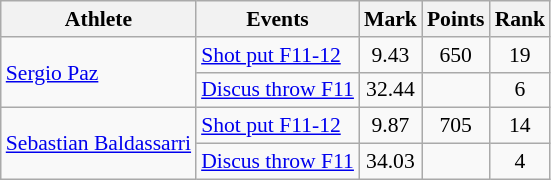<table class=wikitable style="font-size:90%">
<tr>
<th>Athlete</th>
<th>Events</th>
<th>Mark</th>
<th>Points</th>
<th>Rank</th>
</tr>
<tr>
<td rowspan="2"><a href='#'>Sergio Paz</a></td>
<td><a href='#'>Shot put F11-12</a></td>
<td align="center">9.43</td>
<td align="center">650</td>
<td align="center">19</td>
</tr>
<tr>
<td><a href='#'>Discus throw F11</a></td>
<td align="center">32.44</td>
<td></td>
<td align="center">6</td>
</tr>
<tr>
<td rowspan="2"><a href='#'>Sebastian Baldassarri</a></td>
<td><a href='#'>Shot put F11-12</a></td>
<td align="center">9.87</td>
<td align="center">705</td>
<td align="center">14</td>
</tr>
<tr>
<td><a href='#'>Discus throw F11</a></td>
<td align="center">34.03</td>
<td></td>
<td align="center">4</td>
</tr>
</table>
